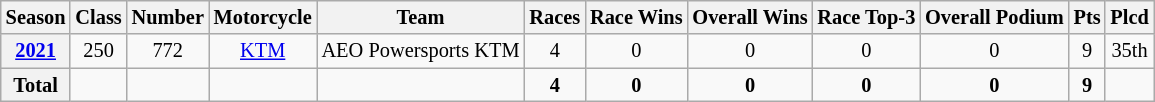<table class="wikitable" style="font-size: 85%; text-align:center">
<tr>
<th>Season</th>
<th>Class</th>
<th>Number</th>
<th>Motorcycle</th>
<th>Team</th>
<th>Races</th>
<th>Race Wins</th>
<th>Overall Wins</th>
<th>Race Top-3</th>
<th>Overall Podium</th>
<th>Pts</th>
<th>Plcd</th>
</tr>
<tr>
<th><a href='#'>2021</a></th>
<td>250</td>
<td>772</td>
<td><a href='#'>KTM</a></td>
<td>AEO Powersports KTM</td>
<td>4</td>
<td>0</td>
<td>0</td>
<td>0</td>
<td>0</td>
<td>9</td>
<td>35th</td>
</tr>
<tr>
<th>Total</th>
<td></td>
<td></td>
<td></td>
<td></td>
<td><strong>4</strong></td>
<td><strong>0</strong></td>
<td><strong>0</strong></td>
<td><strong>0</strong></td>
<td><strong>0</strong></td>
<td><strong>9</strong></td>
<td></td>
</tr>
</table>
